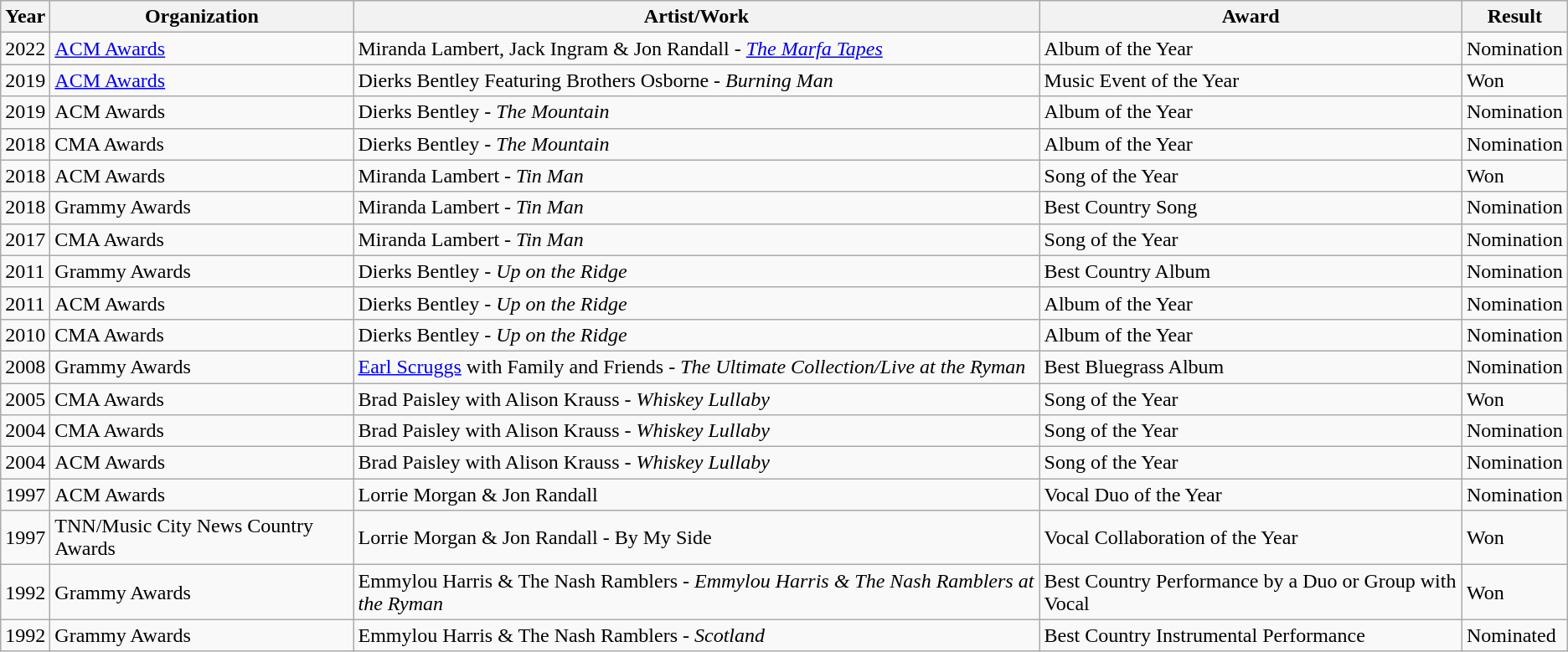<table class="wikitable">
<tr>
<th>Year</th>
<th>Organization</th>
<th>Artist/Work</th>
<th>Award</th>
<th>Result</th>
</tr>
<tr>
<td>2022</td>
<td><a href='#'>ACM Awards</a></td>
<td>Miranda Lambert, Jack Ingram & Jon Randall - <em><a href='#'>The Marfa Tapes</a></em></td>
<td>Album of the Year</td>
<td>Nomination</td>
</tr>
<tr>
<td>2019</td>
<td><a href='#'>ACM Awards</a></td>
<td>Dierks Bentley Featuring Brothers Osborne - <em>Burning Man</em></td>
<td>Music Event of the Year</td>
<td>Won</td>
</tr>
<tr>
<td>2019</td>
<td>ACM Awards</td>
<td>Dierks Bentley - <em>The Mountain</em></td>
<td>Album of the Year</td>
<td>Nomination</td>
</tr>
<tr>
<td>2018</td>
<td>CMA Awards</td>
<td>Dierks Bentley - <em>The Mountain</em></td>
<td>Album of the Year</td>
<td>Nomination</td>
</tr>
<tr>
<td>2018</td>
<td>ACM Awards</td>
<td>Miranda Lambert - <em>Tin Man</em></td>
<td>Song of the Year</td>
<td>Won</td>
</tr>
<tr>
<td>2018</td>
<td>Grammy Awards</td>
<td>Miranda Lambert - <em>Tin Man</em></td>
<td>Best Country Song</td>
<td>Nomination</td>
</tr>
<tr>
<td>2017</td>
<td>CMA Awards</td>
<td>Miranda Lambert - <em>Tin Man</em></td>
<td>Song of the Year</td>
<td>Nomination</td>
</tr>
<tr>
<td>2011</td>
<td>Grammy Awards</td>
<td>Dierks Bentley - <em>Up on the Ridge</em></td>
<td>Best Country Album</td>
<td>Nomination</td>
</tr>
<tr>
<td>2011</td>
<td>ACM Awards</td>
<td>Dierks Bentley - <em>Up on the Ridge</em></td>
<td>Album of the Year</td>
<td>Nomination</td>
</tr>
<tr>
<td>2010</td>
<td>CMA Awards</td>
<td>Dierks Bentley - <em>Up on the Ridge</em></td>
<td>Album of the Year</td>
<td>Nomination</td>
</tr>
<tr>
<td>2008</td>
<td>Grammy Awards</td>
<td><a href='#'>Earl Scruggs</a> with Family and Friends - <em>The Ultimate Collection/Live at the Ryman</em></td>
<td>Best Bluegrass Album</td>
<td>Nomination</td>
</tr>
<tr>
<td>2005</td>
<td>CMA Awards</td>
<td>Brad Paisley with Alison Krauss - <em>Whiskey Lullaby</em></td>
<td>Song of the Year</td>
<td>Won</td>
</tr>
<tr>
<td>2004</td>
<td>CMA Awards</td>
<td>Brad Paisley with Alison Krauss - <em>Whiskey Lullaby</em></td>
<td>Song of the Year</td>
<td>Nomination</td>
</tr>
<tr>
<td>2004</td>
<td>ACM Awards</td>
<td>Brad Paisley with Alison Krauss - <em>Whiskey Lullaby</em></td>
<td>Song of the Year</td>
<td>Nomination</td>
</tr>
<tr>
<td>1997</td>
<td>ACM Awards</td>
<td>Lorrie Morgan & Jon Randall</td>
<td>Vocal Duo of the Year</td>
<td>Nomination</td>
</tr>
<tr>
<td>1997</td>
<td>TNN/Music City News Country Awards</td>
<td>Lorrie Morgan & Jon Randall - By My Side</td>
<td>Vocal Collaboration of the Year</td>
<td>Won</td>
</tr>
<tr>
<td>1992</td>
<td>Grammy Awards</td>
<td>Emmylou Harris & The Nash Ramblers - <em>Emmylou Harris & The Nash Ramblers at the Ryman</em></td>
<td>Best Country Performance by a Duo or Group with Vocal</td>
<td>Won</td>
</tr>
<tr>
<td>1992</td>
<td>Grammy Awards</td>
<td>Emmylou Harris & The Nash Ramblers - <em>Scotland</em></td>
<td>Best Country Instrumental Performance</td>
<td>Nominated</td>
</tr>
</table>
